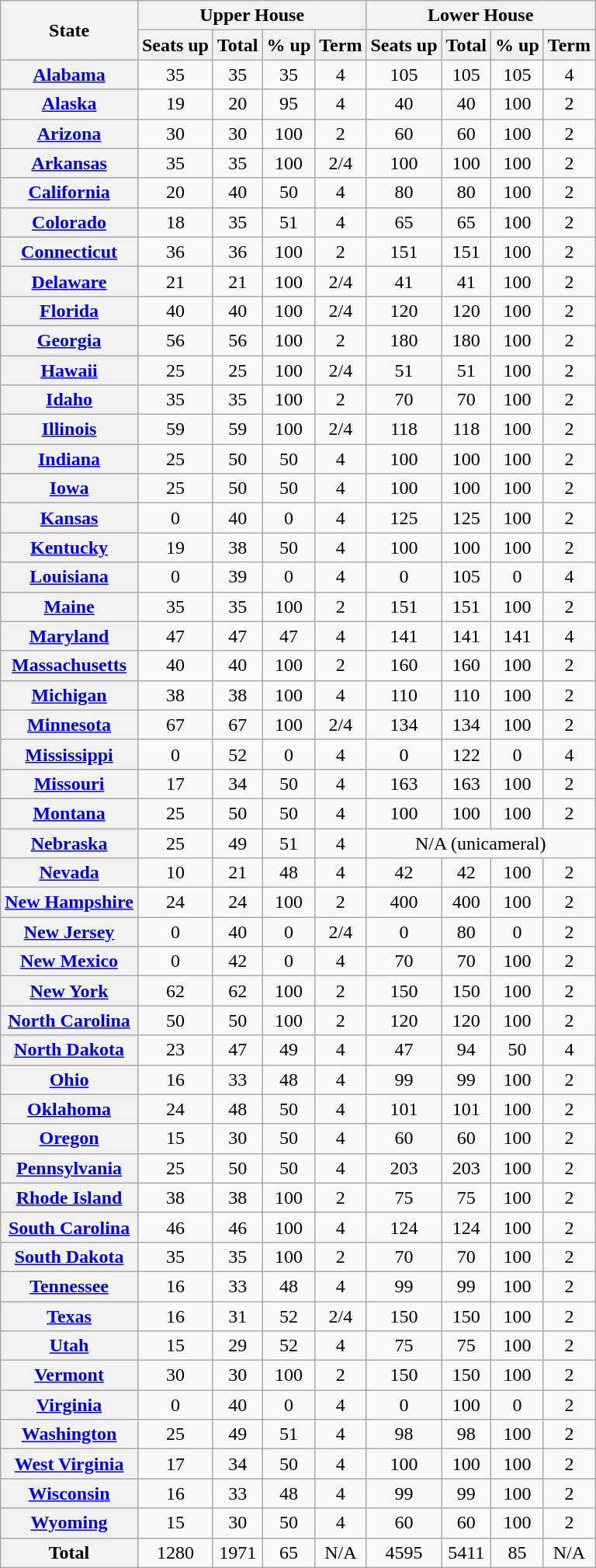<table class="wikitable sortable plainrowheaders" style="text-align: center;">
<tr>
<th rowspan=2>State</th>
<th colspan=4>Upper House</th>
<th colspan=4>Lower House</th>
</tr>
<tr>
<th>Seats up</th>
<th>Total</th>
<th>% up</th>
<th>Term</th>
<th>Seats up</th>
<th>Total</th>
<th>% up</th>
<th>Term</th>
</tr>
<tr>
<th scope="row"><a href='#'>Alabama</a></th>
<td>35</td>
<td>35</td>
<td>35</td>
<td>4</td>
<td>105</td>
<td>105</td>
<td>105</td>
<td>4</td>
</tr>
<tr>
<th scope="row"><a href='#'>Alaska</a></th>
<td>19</td>
<td>20</td>
<td>95</td>
<td>4</td>
<td>40</td>
<td>40</td>
<td>100</td>
<td>2</td>
</tr>
<tr>
<th scope="row"><a href='#'>Arizona</a></th>
<td>30</td>
<td>30</td>
<td>100</td>
<td>2</td>
<td>60</td>
<td>60</td>
<td>100</td>
<td>2</td>
</tr>
<tr>
<th scope="row"><a href='#'>Arkansas</a></th>
<td>35</td>
<td>35</td>
<td>100</td>
<td>2/4</td>
<td>100</td>
<td>100</td>
<td>100</td>
<td>2</td>
</tr>
<tr>
<th scope="row"><a href='#'>California</a></th>
<td>20</td>
<td>40</td>
<td>50</td>
<td>4</td>
<td>80</td>
<td>80</td>
<td>100</td>
<td>2</td>
</tr>
<tr>
<th scope="row"><a href='#'>Colorado</a></th>
<td>18</td>
<td>35</td>
<td>51</td>
<td>4</td>
<td>65</td>
<td>65</td>
<td>100</td>
<td>2</td>
</tr>
<tr>
<th scope="row"><a href='#'>Connecticut</a></th>
<td>36</td>
<td>36</td>
<td>100</td>
<td>2</td>
<td>151</td>
<td>151</td>
<td>100</td>
<td>2</td>
</tr>
<tr>
<th scope="row"><a href='#'>Delaware</a></th>
<td>21</td>
<td>21</td>
<td>100</td>
<td>2/4</td>
<td>41</td>
<td>41</td>
<td>100</td>
<td>2</td>
</tr>
<tr>
<th scope="row"><a href='#'>Florida</a></th>
<td>40</td>
<td>40</td>
<td>100</td>
<td>2/4</td>
<td>120</td>
<td>120</td>
<td>100</td>
<td>2</td>
</tr>
<tr>
<th scope="row"><a href='#'>Georgia</a></th>
<td>56</td>
<td>56</td>
<td>100</td>
<td>2</td>
<td>180</td>
<td>180</td>
<td>100</td>
<td>2</td>
</tr>
<tr>
<th scope="row"><a href='#'>Hawaii</a></th>
<td>25</td>
<td>25</td>
<td>100</td>
<td>2/4</td>
<td>51</td>
<td>51</td>
<td>100</td>
<td>2</td>
</tr>
<tr>
<th scope="row"><a href='#'>Idaho</a></th>
<td>35</td>
<td>35</td>
<td>100</td>
<td>2</td>
<td>70</td>
<td>70</td>
<td>100</td>
<td>2</td>
</tr>
<tr>
<th scope="row"><a href='#'>Illinois</a></th>
<td>59</td>
<td>59</td>
<td>100</td>
<td>2/4</td>
<td>118</td>
<td>118</td>
<td>100</td>
<td>2</td>
</tr>
<tr>
<th scope="row"><a href='#'>Indiana</a></th>
<td>25</td>
<td>50</td>
<td>50</td>
<td>4</td>
<td>100</td>
<td>100</td>
<td>100</td>
<td>2</td>
</tr>
<tr>
<th scope="row"><a href='#'>Iowa</a></th>
<td>25</td>
<td>50</td>
<td>50</td>
<td>4</td>
<td>100</td>
<td>100</td>
<td>100</td>
<td>2</td>
</tr>
<tr>
<th scope="row"><a href='#'>Kansas</a></th>
<td>0</td>
<td>40</td>
<td>0</td>
<td>4</td>
<td>125</td>
<td>125</td>
<td>100</td>
<td>2</td>
</tr>
<tr>
<th scope="row"><a href='#'>Kentucky</a></th>
<td>19</td>
<td>38</td>
<td>50</td>
<td>4</td>
<td>100</td>
<td>100</td>
<td>100</td>
<td>2</td>
</tr>
<tr>
<th scope="row"><a href='#'>Louisiana</a></th>
<td>0</td>
<td>39</td>
<td>0</td>
<td>4</td>
<td>0</td>
<td>105</td>
<td>0</td>
<td>4</td>
</tr>
<tr>
<th scope="row"><a href='#'>Maine</a></th>
<td>35</td>
<td>35</td>
<td>100</td>
<td>2</td>
<td>151</td>
<td>151</td>
<td>100</td>
<td>2</td>
</tr>
<tr>
<th scope="row"><a href='#'>Maryland</a></th>
<td>47</td>
<td>47</td>
<td>47</td>
<td>4</td>
<td>141</td>
<td>141</td>
<td>141</td>
<td>4</td>
</tr>
<tr>
<th scope="row"><a href='#'>Massachusetts</a></th>
<td>40</td>
<td>40</td>
<td>100</td>
<td>2</td>
<td>160</td>
<td>160</td>
<td>100</td>
<td>2</td>
</tr>
<tr>
<th scope="row"><a href='#'>Michigan</a></th>
<td>38</td>
<td>38</td>
<td>100</td>
<td>4</td>
<td>110</td>
<td>110</td>
<td>100</td>
<td>2</td>
</tr>
<tr>
<th scope="row"><a href='#'>Minnesota</a></th>
<td>67</td>
<td>67</td>
<td>100</td>
<td>2/4</td>
<td>134</td>
<td>134</td>
<td>100</td>
<td>2</td>
</tr>
<tr>
<th scope="row"><a href='#'>Mississippi</a></th>
<td>0</td>
<td>52</td>
<td>0</td>
<td>4</td>
<td>0</td>
<td>122</td>
<td>0</td>
<td>4</td>
</tr>
<tr>
<th scope="row"><a href='#'>Missouri</a></th>
<td>17</td>
<td>34</td>
<td>50</td>
<td>4</td>
<td>163</td>
<td>163</td>
<td>100</td>
<td>2</td>
</tr>
<tr>
<th scope="row"><a href='#'>Montana</a></th>
<td>25</td>
<td>50</td>
<td>50</td>
<td>4</td>
<td>100</td>
<td>100</td>
<td>100</td>
<td>2</td>
</tr>
<tr>
<th scope="row"><a href='#'>Nebraska</a></th>
<td>25</td>
<td>49</td>
<td>51</td>
<td>4</td>
<td colspan=4>N/A (unicameral)</td>
</tr>
<tr>
<th scope="row"><a href='#'>Nevada</a></th>
<td>10</td>
<td>21</td>
<td>48</td>
<td>4</td>
<td>42</td>
<td>42</td>
<td>100</td>
<td>2</td>
</tr>
<tr>
<th scope="row"><a href='#'>New Hampshire</a></th>
<td>24</td>
<td>24</td>
<td>100</td>
<td>2</td>
<td>400</td>
<td>400</td>
<td>100</td>
<td>2</td>
</tr>
<tr>
<th scope="row"><a href='#'>New Jersey</a></th>
<td>0</td>
<td>40</td>
<td>0</td>
<td>2/4</td>
<td>0</td>
<td>80</td>
<td>0</td>
<td>2</td>
</tr>
<tr>
<th scope="row"><a href='#'>New Mexico</a></th>
<td>0</td>
<td>42</td>
<td>0</td>
<td>4</td>
<td>70</td>
<td>70</td>
<td>100</td>
<td>2</td>
</tr>
<tr>
<th scope="row"><a href='#'>New York</a></th>
<td>62</td>
<td>62</td>
<td>100</td>
<td>2</td>
<td>150</td>
<td>150</td>
<td>100</td>
<td>2</td>
</tr>
<tr>
<th scope="row"><a href='#'>North Carolina</a></th>
<td>50</td>
<td>50</td>
<td>100</td>
<td>2</td>
<td>120</td>
<td>120</td>
<td>100</td>
<td>2</td>
</tr>
<tr>
<th scope="row"><a href='#'>North Dakota</a></th>
<td>23</td>
<td>47</td>
<td>49</td>
<td>4</td>
<td>47</td>
<td>94</td>
<td>50</td>
<td>4</td>
</tr>
<tr>
<th scope="row"><a href='#'>Ohio</a></th>
<td>16</td>
<td>33</td>
<td>48</td>
<td>4</td>
<td>99</td>
<td>99</td>
<td>100</td>
<td>2</td>
</tr>
<tr>
<th scope="row"><a href='#'>Oklahoma</a></th>
<td>24</td>
<td>48</td>
<td>50</td>
<td>4</td>
<td>101</td>
<td>101</td>
<td>100</td>
<td>2</td>
</tr>
<tr>
<th scope="row"><a href='#'>Oregon</a></th>
<td>15</td>
<td>30</td>
<td>50</td>
<td>4</td>
<td>60</td>
<td>60</td>
<td>100</td>
<td>2</td>
</tr>
<tr>
<th scope="row"><a href='#'>Pennsylvania</a></th>
<td>25</td>
<td>50</td>
<td>50</td>
<td>4</td>
<td>203</td>
<td>203</td>
<td>100</td>
<td>2</td>
</tr>
<tr>
<th scope="row"><a href='#'>Rhode Island</a></th>
<td>38</td>
<td>38</td>
<td>100</td>
<td>2</td>
<td>75</td>
<td>75</td>
<td>100</td>
<td>2</td>
</tr>
<tr>
<th scope="row"><a href='#'>South Carolina</a></th>
<td>46</td>
<td>46</td>
<td>100</td>
<td>4</td>
<td>124</td>
<td>124</td>
<td>100</td>
<td>2</td>
</tr>
<tr>
<th scope="row"><a href='#'>South Dakota</a></th>
<td>35</td>
<td>35</td>
<td>100</td>
<td>2</td>
<td>70</td>
<td>70</td>
<td>100</td>
<td>2</td>
</tr>
<tr>
<th scope="row"><a href='#'>Tennessee</a></th>
<td>16</td>
<td>33</td>
<td>48</td>
<td>4</td>
<td>99</td>
<td>99</td>
<td>100</td>
<td>2</td>
</tr>
<tr>
<th scope="row"><a href='#'>Texas</a></th>
<td>16</td>
<td>31</td>
<td>52</td>
<td>2/4</td>
<td>150</td>
<td>150</td>
<td>100</td>
<td>2</td>
</tr>
<tr>
<th scope="row"><a href='#'>Utah</a></th>
<td>15</td>
<td>29</td>
<td>52</td>
<td>4</td>
<td>75</td>
<td>75</td>
<td>100</td>
<td>2</td>
</tr>
<tr>
<th scope="row"><a href='#'>Vermont</a></th>
<td>30</td>
<td>30</td>
<td>100</td>
<td>2</td>
<td>150</td>
<td>150</td>
<td>100</td>
<td>2</td>
</tr>
<tr>
<th scope="row"><a href='#'>Virginia</a></th>
<td>0</td>
<td>40</td>
<td>0</td>
<td>4</td>
<td>0</td>
<td>100</td>
<td>0</td>
<td>2</td>
</tr>
<tr>
<th scope="row"><a href='#'>Washington</a></th>
<td>25</td>
<td>49</td>
<td>51</td>
<td>4</td>
<td>98</td>
<td>98</td>
<td>100</td>
<td>2</td>
</tr>
<tr>
<th scope="row"><a href='#'>West Virginia</a></th>
<td>17</td>
<td>34</td>
<td>50</td>
<td>4</td>
<td>100</td>
<td>100</td>
<td>100</td>
<td>2</td>
</tr>
<tr>
<th scope="row"><a href='#'>Wisconsin</a></th>
<td>16</td>
<td>33</td>
<td>48</td>
<td>4</td>
<td>99</td>
<td>99</td>
<td>100</td>
<td>2</td>
</tr>
<tr>
<th scope="row"><a href='#'>Wyoming</a></th>
<td>15</td>
<td>30</td>
<td>50</td>
<td>4</td>
<td>60</td>
<td>60</td>
<td>100</td>
<td>2</td>
</tr>
<tr class="sortbottom" |>
<th scope="row">Total</th>
<td>1280</td>
<td>1971</td>
<td>65</td>
<td>N/A</td>
<td>4595</td>
<td>5411</td>
<td>85</td>
<td>N/A</td>
</tr>
</table>
